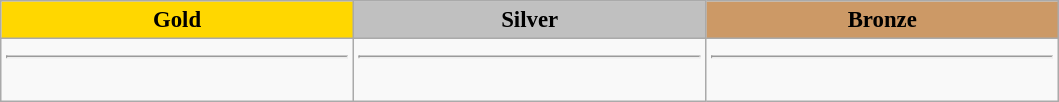<table class="wikitable" style="text-align: center; font-size: 95%;">
<tr>
<td style="width: 15em; background: gold"><strong>Gold</strong></td>
<td style="width: 15em; background: silver"><strong>Silver</strong></td>
<td style="width: 15em; background: #CC9966"><strong>Bronze</strong></td>
</tr>
<tr>
<td style="vertical-align:top;"><hr><br></td>
<td style="vertical-align:top;"><hr><br></td>
<td style="vertical-align:top;"><hr></td>
</tr>
</table>
